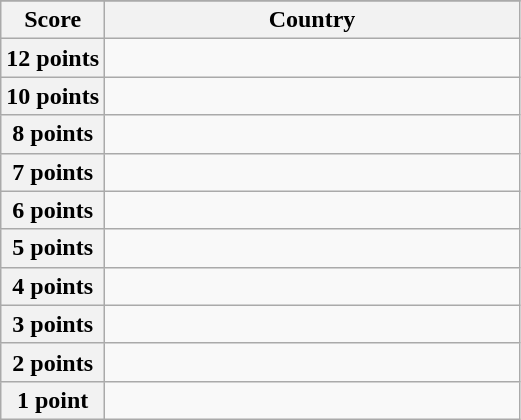<table class="wikitable">
<tr>
</tr>
<tr>
<th scope="col" width="20%">Score</th>
<th scope="col">Country</th>
</tr>
<tr>
<th scope="row">12 points</th>
<td></td>
</tr>
<tr>
<th scope="row">10 points</th>
<td></td>
</tr>
<tr>
<th scope="row">8 points</th>
<td></td>
</tr>
<tr>
<th scope="row">7 points</th>
<td></td>
</tr>
<tr>
<th scope="row">6 points</th>
<td></td>
</tr>
<tr>
<th scope="row">5 points</th>
<td></td>
</tr>
<tr>
<th scope="row">4 points</th>
<td></td>
</tr>
<tr>
<th scope="row">3 points</th>
<td></td>
</tr>
<tr>
<th scope="row">2 points</th>
<td></td>
</tr>
<tr>
<th scope="row">1 point</th>
<td></td>
</tr>
</table>
